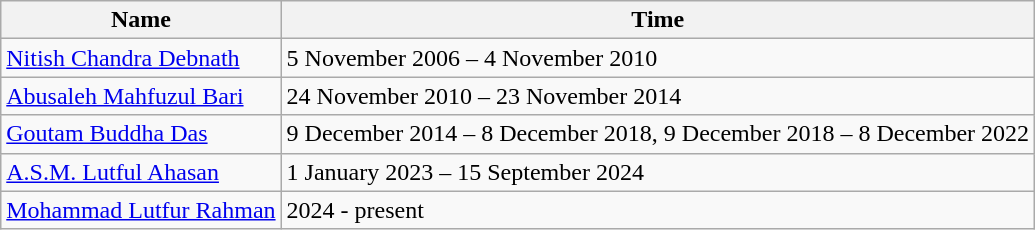<table class="wikitable">
<tr>
<th>Name</th>
<th>Time</th>
</tr>
<tr>
<td><a href='#'>Nitish Chandra Debnath</a></td>
<td>5 November 2006 – 4 November 2010</td>
</tr>
<tr>
<td><a href='#'>Abusaleh Mahfuzul Bari</a></td>
<td>24 November 2010 – 23 November 2014</td>
</tr>
<tr>
<td><a href='#'>Goutam Buddha Das</a></td>
<td>9 December 2014 – 8 December 2018, 9 December 2018 – 8 December 2022</td>
</tr>
<tr>
<td><a href='#'>A.S.M. Lutful Ahasan</a></td>
<td>1 January 2023 – 15 September 2024</td>
</tr>
<tr>
<td><a href='#'>Mohammad Lutfur Rahman</a></td>
<td>2024 - present</td>
</tr>
</table>
